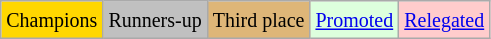<table class="wikitable">
<tr>
<td bgcolor=gold><small>Champions</small></td>
<td bgcolor=silver><small>Runners-up</small></td>
<td bgcolor=#deb678><small>Third place</small></td>
<td bgcolor="#DDFFDD"><small><a href='#'>Promoted</a></small></td>
<td bgcolor="#FFCCCC"><small><a href='#'>Relegated</a></small></td>
</tr>
</table>
